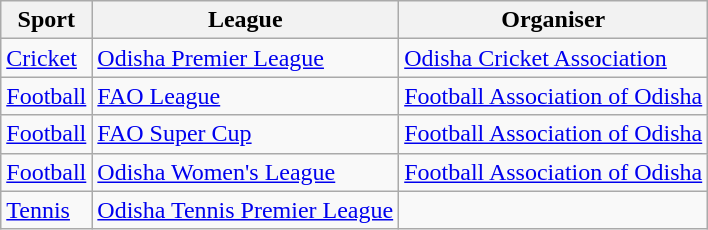<table class="wikitable sortable">
<tr>
<th>Sport</th>
<th>League</th>
<th>Organiser</th>
</tr>
<tr>
<td><a href='#'>Cricket</a></td>
<td><a href='#'>Odisha Premier League</a></td>
<td><a href='#'>Odisha Cricket Association</a></td>
</tr>
<tr>
<td><a href='#'>Football</a></td>
<td><a href='#'>FAO League</a></td>
<td><a href='#'>Football Association of Odisha</a></td>
</tr>
<tr>
<td><a href='#'>Football</a></td>
<td><a href='#'>FAO Super Cup</a></td>
<td><a href='#'>Football Association of Odisha</a></td>
</tr>
<tr>
<td><a href='#'>Football</a></td>
<td><a href='#'>Odisha Women's League</a></td>
<td><a href='#'>Football Association of Odisha</a></td>
</tr>
<tr>
<td><a href='#'>Tennis</a></td>
<td><a href='#'>Odisha Tennis Premier League</a></td>
<td></td>
</tr>
</table>
